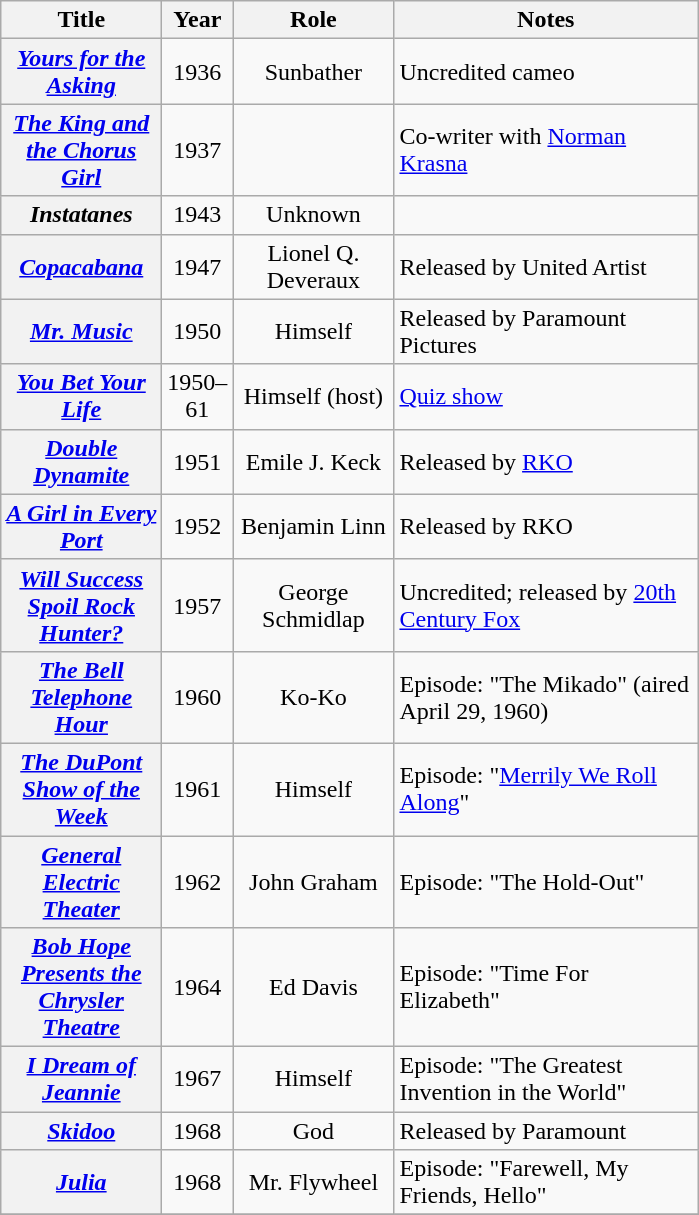<table class="wikitable plainrowheaders sortable" style="text-align:center;">
<tr>
<th scope="col" width="100">Title</th>
<th scope="col" width="10">Year</th>
<th scope="col" width="100">Role</th>
<th scope="col" class="unsortable" width="195">Notes</th>
</tr>
<tr>
<th scope="row"><em><a href='#'>Yours for the Asking</a></em></th>
<td>1936</td>
<td>Sunbather</td>
<td style="text-align:left;">Uncredited cameo</td>
</tr>
<tr>
<th scope="row"><em><a href='#'>The King and the Chorus Girl</a></em></th>
<td>1937</td>
<td></td>
<td style="text-align:left;">Co-writer with <a href='#'>Norman Krasna</a></td>
</tr>
<tr>
<th scope="row"><em>Instatanes</em></th>
<td>1943</td>
<td>Unknown</td>
<td style="text-align:left;"></td>
</tr>
<tr>
<th scope="row"><em><a href='#'>Copacabana</a></em></th>
<td>1947</td>
<td>Lionel Q. Deveraux</td>
<td style="text-align:left;">Released by United Artist</td>
</tr>
<tr>
<th scope="row"><em><a href='#'>Mr. Music</a></em></th>
<td>1950</td>
<td>Himself</td>
<td style="text-align:left;">Released by Paramount Pictures</td>
</tr>
<tr>
<th scope="row"><em><a href='#'>You Bet Your Life</a></em></th>
<td>1950–61</td>
<td>Himself (host)</td>
<td style="text-align:left;"><a href='#'>Quiz show</a></td>
</tr>
<tr>
<th scope="row"><em><a href='#'>Double Dynamite</a></em></th>
<td>1951</td>
<td>Emile J. Keck</td>
<td style="text-align:left;">Released by <a href='#'>RKO</a></td>
</tr>
<tr>
<th scope="row"><em><a href='#'>A Girl in Every Port</a></em></th>
<td>1952</td>
<td>Benjamin Linn</td>
<td style="text-align:left;">Released by RKO</td>
</tr>
<tr>
<th scope="row"><em><a href='#'>Will Success Spoil Rock Hunter?</a></em></th>
<td>1957</td>
<td>George Schmidlap</td>
<td style="text-align:left;">Uncredited; released by <a href='#'>20th Century Fox</a></td>
</tr>
<tr>
<th scope="row"><em><a href='#'>The Bell Telephone Hour</a></em></th>
<td>1960</td>
<td>Ko-Ko</td>
<td style="text-align:left;">Episode: "The Mikado" (aired April 29, 1960)</td>
</tr>
<tr>
<th scope="row"><em><a href='#'>The DuPont Show of the Week</a></em></th>
<td>1961</td>
<td>Himself</td>
<td style="text-align:left;">Episode: "<a href='#'>Merrily We Roll Along</a>"</td>
</tr>
<tr>
<th scope="row"><em><a href='#'>General Electric Theater</a></em></th>
<td>1962</td>
<td>John Graham</td>
<td style="text-align:left;">Episode: "The Hold-Out"</td>
</tr>
<tr>
<th scope="row"><em><a href='#'>Bob Hope Presents the Chrysler Theatre</a></em></th>
<td>1964</td>
<td>Ed Davis</td>
<td style="text-align:left;">Episode: "Time For Elizabeth"</td>
</tr>
<tr>
<th scope="row"><em><a href='#'>I Dream of Jeannie</a></em></th>
<td>1967</td>
<td>Himself</td>
<td style="text-align:left;">Episode: "The Greatest Invention in the World"</td>
</tr>
<tr>
<th scope="row"><em><a href='#'>Skidoo</a></em></th>
<td>1968</td>
<td>God</td>
<td style="text-align:left;">Released by Paramount</td>
</tr>
<tr>
<th scope="row"><em><a href='#'>Julia</a></em></th>
<td>1968</td>
<td>Mr. Flywheel</td>
<td style="text-align:left;">Episode: "Farewell, My Friends, Hello"</td>
</tr>
<tr>
</tr>
</table>
